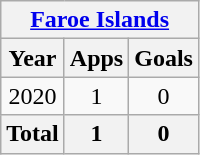<table class="wikitable" style="text-align:center">
<tr>
<th colspan=3><a href='#'>Faroe Islands</a></th>
</tr>
<tr>
<th>Year</th>
<th>Apps</th>
<th>Goals</th>
</tr>
<tr>
<td>2020</td>
<td>1</td>
<td>0</td>
</tr>
<tr>
<th>Total</th>
<th>1</th>
<th>0</th>
</tr>
</table>
